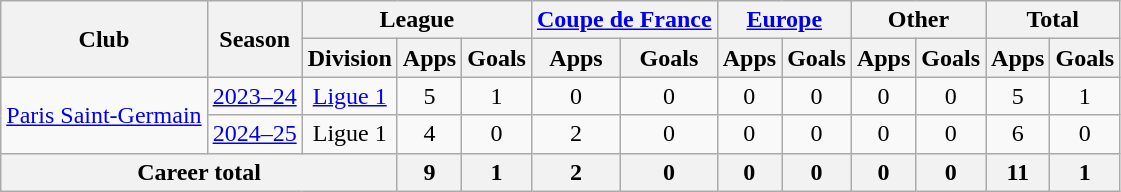<table class="wikitable" style="text-align: center">
<tr>
<th rowspan="2">Club</th>
<th rowspan="2">Season</th>
<th colspan="3">League</th>
<th colspan="2"><a href='#'>Coupe de France</a></th>
<th colspan="2"><a href='#'>Europe</a></th>
<th colspan="2">Other</th>
<th colspan="2">Total</th>
</tr>
<tr>
<th>Division</th>
<th>Apps</th>
<th>Goals</th>
<th>Apps</th>
<th>Goals</th>
<th>Apps</th>
<th>Goals</th>
<th>Apps</th>
<th>Goals</th>
<th>Apps</th>
<th>Goals</th>
</tr>
<tr>
<td rowspan="2"><a href='#'>Paris Saint-Germain</a></td>
<td><a href='#'>2023–24</a></td>
<td><a href='#'>Ligue 1</a></td>
<td>5</td>
<td>1</td>
<td>0</td>
<td>0</td>
<td>0</td>
<td>0</td>
<td>0</td>
<td>0</td>
<td>5</td>
<td>1</td>
</tr>
<tr>
<td><a href='#'>2024–25</a></td>
<td>Ligue 1</td>
<td>4</td>
<td>0</td>
<td>2</td>
<td>0</td>
<td>0</td>
<td>0</td>
<td>0</td>
<td>0</td>
<td>6</td>
<td>0</td>
</tr>
<tr>
<th colspan="3">Career total</th>
<th>9</th>
<th>1</th>
<th>2</th>
<th>0</th>
<th>0</th>
<th>0</th>
<th>0</th>
<th>0</th>
<th>11</th>
<th>1</th>
</tr>
</table>
